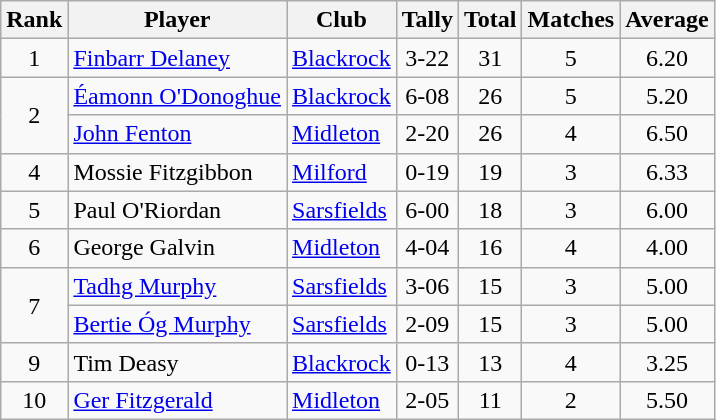<table class="wikitable">
<tr>
<th>Rank</th>
<th>Player</th>
<th>Club</th>
<th>Tally</th>
<th>Total</th>
<th>Matches</th>
<th>Average</th>
</tr>
<tr>
<td rowspan=1 align=center>1</td>
<td><a href='#'>Finbarr Delaney</a></td>
<td><a href='#'>Blackrock</a></td>
<td align=center>3-22</td>
<td align=center>31</td>
<td align=center>5</td>
<td align=center>6.20</td>
</tr>
<tr>
<td rowspan=2 align=center>2</td>
<td><a href='#'>Éamonn O'Donoghue</a></td>
<td><a href='#'>Blackrock</a></td>
<td align=center>6-08</td>
<td align=center>26</td>
<td align=center>5</td>
<td align=center>5.20</td>
</tr>
<tr>
<td><a href='#'>John Fenton</a></td>
<td><a href='#'>Midleton</a></td>
<td align=center>2-20</td>
<td align=center>26</td>
<td align=center>4</td>
<td align=center>6.50</td>
</tr>
<tr>
<td rowspan=1 align=center>4</td>
<td>Mossie Fitzgibbon</td>
<td><a href='#'>Milford</a></td>
<td align=center>0-19</td>
<td align=center>19</td>
<td align=center>3</td>
<td align=center>6.33</td>
</tr>
<tr>
<td rowspan=1 align=center>5</td>
<td>Paul O'Riordan</td>
<td><a href='#'>Sarsfields</a></td>
<td align=center>6-00</td>
<td align=center>18</td>
<td align=center>3</td>
<td align=center>6.00</td>
</tr>
<tr>
<td rowspan=1 align=center>6</td>
<td>George Galvin</td>
<td><a href='#'>Midleton</a></td>
<td align=center>4-04</td>
<td align=center>16</td>
<td align=center>4</td>
<td align=center>4.00</td>
</tr>
<tr>
<td rowspan=2 align=center>7</td>
<td><a href='#'>Tadhg Murphy</a></td>
<td><a href='#'>Sarsfields</a></td>
<td align=center>3-06</td>
<td align=center>15</td>
<td align=center>3</td>
<td align=center>5.00</td>
</tr>
<tr>
<td><a href='#'>Bertie Óg Murphy</a></td>
<td><a href='#'>Sarsfields</a></td>
<td align=center>2-09</td>
<td align=center>15</td>
<td align=center>3</td>
<td align=center>5.00</td>
</tr>
<tr>
<td rowspan=1 align=center>9</td>
<td>Tim Deasy</td>
<td><a href='#'>Blackrock</a></td>
<td align=center>0-13</td>
<td align=center>13</td>
<td align=center>4</td>
<td align=center>3.25</td>
</tr>
<tr>
<td rowspan=1 align=center>10</td>
<td><a href='#'>Ger Fitzgerald</a></td>
<td><a href='#'>Midleton</a></td>
<td align=center>2-05</td>
<td align=center>11</td>
<td align=center>2</td>
<td align=center>5.50</td>
</tr>
</table>
